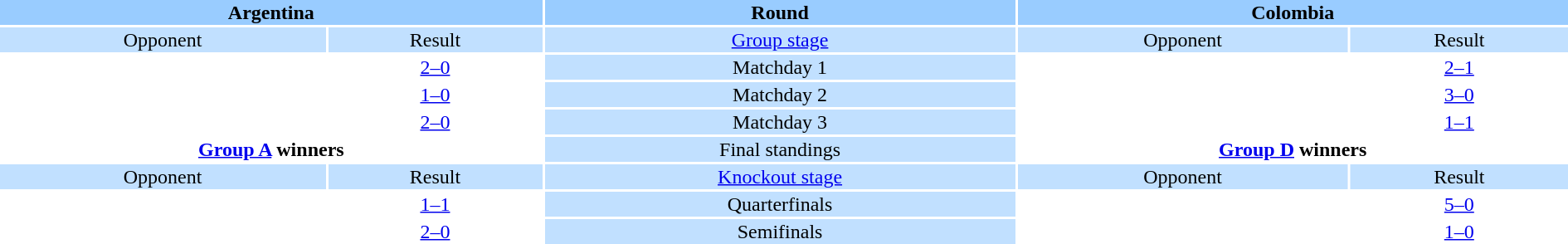<table style="width:100%;text-align:center">
<tr style="vertical-align:top;background:#99CCFF">
<th colspan="2">Argentina</th>
<th>Round</th>
<th colspan="2">Colombia</th>
</tr>
<tr style="vertical-align:top;background:#C1E0FF">
<td>Opponent</td>
<td>Result</td>
<td><a href='#'>Group stage</a></td>
<td>Opponent</td>
<td>Result</td>
</tr>
<tr>
<td style="text-align:left"></td>
<td><a href='#'>2–0</a></td>
<td style="background:#C1E0FF">Matchday 1</td>
<td style="text-align:left"></td>
<td><a href='#'>2–1</a></td>
</tr>
<tr>
<td style="text-align:left"></td>
<td><a href='#'>1–0</a></td>
<td style="background:#C1E0FF">Matchday 2</td>
<td style="text-align:left"></td>
<td><a href='#'>3–0</a></td>
</tr>
<tr>
<td style="text-align:left"></td>
<td><a href='#'>2–0</a></td>
<td style="background:#C1E0FF">Matchday 3</td>
<td style="text-align:left"></td>
<td><a href='#'>1–1</a></td>
</tr>
<tr>
<td colspan="2" style="text-align:center"><strong><a href='#'>Group A</a> winners</strong><br></td>
<td style="background:#C1E0FF">Final standings</td>
<td colspan="2" style="text-align:center"><strong><a href='#'>Group D</a> winners</strong><br></td>
</tr>
<tr style="vertical-align:top;background:#C1E0FF">
<td>Opponent</td>
<td>Result</td>
<td><a href='#'>Knockout stage</a></td>
<td>Opponent</td>
<td>Result</td>
</tr>
<tr>
<td style="text-align:left"></td>
<td><a href='#'>1–1</a> </td>
<td style="background:#C1E0FF">Quarterfinals</td>
<td style="text-align:left"></td>
<td><a href='#'>5–0</a></td>
</tr>
<tr>
<td style="text-align:left"></td>
<td><a href='#'>2–0</a></td>
<td style="background:#C1E0FF">Semifinals</td>
<td style="text-align:left"></td>
<td><a href='#'>1–0</a></td>
</tr>
</table>
